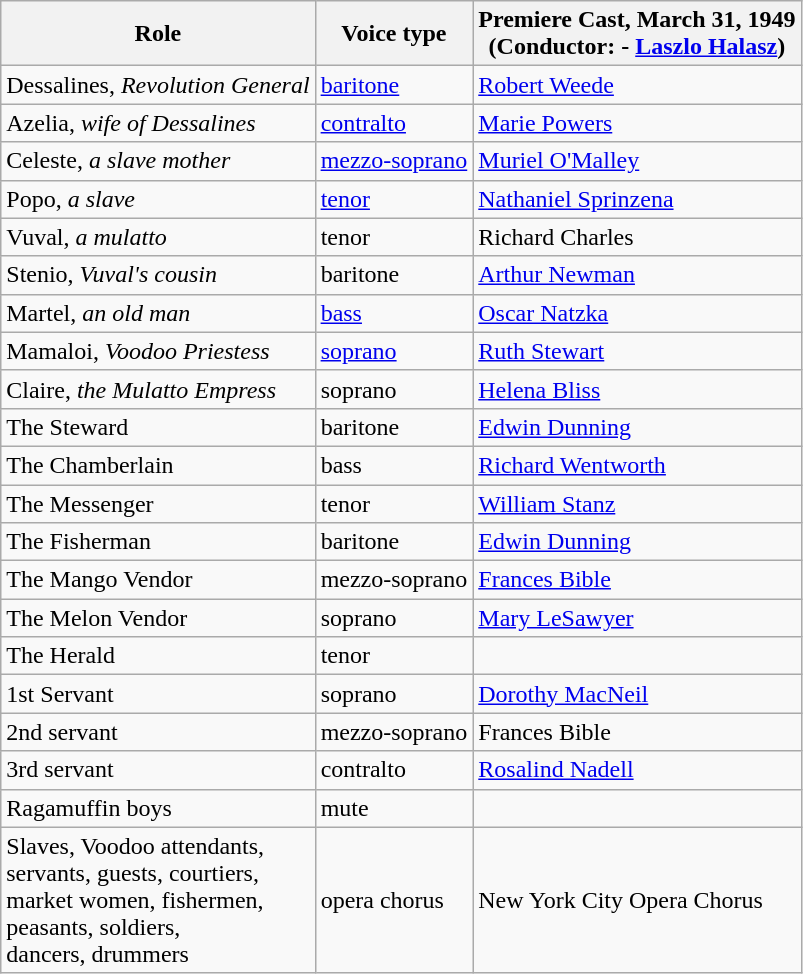<table class="wikitable">
<tr>
<th>Role</th>
<th>Voice type</th>
<th>Premiere Cast, March 31, 1949<br>(Conductor: - <a href='#'>Laszlo Halasz</a>)</th>
</tr>
<tr>
<td>Dessalines, <em>Revolution General</em></td>
<td><a href='#'>baritone</a></td>
<td><a href='#'>Robert Weede</a></td>
</tr>
<tr>
<td>Azelia, <em>wife of Dessalines</em></td>
<td><a href='#'>contralto</a></td>
<td><a href='#'>Marie Powers</a></td>
</tr>
<tr>
<td>Celeste, <em>a slave mother</em></td>
<td><a href='#'>mezzo-soprano</a></td>
<td><a href='#'>Muriel O'Malley</a></td>
</tr>
<tr>
<td>Popo, <em>a slave</em></td>
<td><a href='#'>tenor</a></td>
<td><a href='#'>Nathaniel Sprinzena</a></td>
</tr>
<tr>
<td>Vuval, <em>a mulatto</em></td>
<td>tenor</td>
<td>Richard Charles</td>
</tr>
<tr>
<td>Stenio, <em>Vuval's cousin</em></td>
<td>baritone</td>
<td><a href='#'>Arthur Newman</a></td>
</tr>
<tr>
<td>Martel, <em>an old man</em></td>
<td><a href='#'>bass</a></td>
<td><a href='#'>Oscar Natzka</a></td>
</tr>
<tr>
<td>Mamaloi, <em>Voodoo Priestess</em></td>
<td><a href='#'>soprano</a></td>
<td><a href='#'>Ruth Stewart</a></td>
</tr>
<tr>
<td>Claire, <em>the Mulatto Empress</em></td>
<td>soprano</td>
<td><a href='#'>Helena Bliss</a></td>
</tr>
<tr>
<td>The Steward</td>
<td>baritone</td>
<td><a href='#'>Edwin Dunning</a></td>
</tr>
<tr>
<td>The Chamberlain</td>
<td>bass</td>
<td><a href='#'>Richard Wentworth</a></td>
</tr>
<tr>
<td>The Messenger</td>
<td>tenor</td>
<td><a href='#'>William Stanz</a></td>
</tr>
<tr>
<td>The Fisherman</td>
<td>baritone</td>
<td><a href='#'>Edwin Dunning</a></td>
</tr>
<tr>
<td>The Mango Vendor</td>
<td>mezzo-soprano</td>
<td><a href='#'>Frances Bible</a></td>
</tr>
<tr>
<td>The Melon Vendor</td>
<td>soprano</td>
<td><a href='#'>Mary LeSawyer</a></td>
</tr>
<tr>
<td>The Herald</td>
<td>tenor</td>
<td></td>
</tr>
<tr>
<td>1st Servant</td>
<td>soprano</td>
<td><a href='#'>Dorothy MacNeil</a></td>
</tr>
<tr>
<td>2nd servant</td>
<td>mezzo-soprano</td>
<td>Frances Bible</td>
</tr>
<tr>
<td>3rd servant</td>
<td>contralto</td>
<td><a href='#'>Rosalind Nadell</a></td>
</tr>
<tr>
<td>Ragamuffin boys</td>
<td>mute</td>
<td></td>
</tr>
<tr>
<td>Slaves, Voodoo attendants,<br> servants, guests, courtiers,<br> market women, fishermen,<br> peasants, soldiers,<br> dancers, drummers</td>
<td>opera chorus</td>
<td>New York City Opera Chorus</td>
</tr>
</table>
